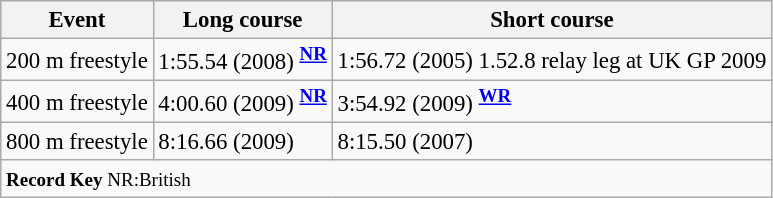<table class="wikitable" style="font-size:95%">
<tr>
<th>Event</th>
<th>Long course</th>
<th>Short course</th>
</tr>
<tr>
<td>200 m freestyle</td>
<td>1:55.54 (2008) <sup><strong><a href='#'>NR</a></strong></sup></td>
<td>1:56.72 (2005) 1.52.8 relay leg at UK GP 2009</td>
</tr>
<tr>
<td>400 m freestyle</td>
<td>4:00.60 (2009) <sup><strong><a href='#'>NR</a></strong></sup></td>
<td>3:54.92 (2009) <sup><strong><a href='#'>WR</a></strong></sup></td>
</tr>
<tr>
<td>800 m freestyle</td>
<td>8:16.66 (2009)</td>
<td>8:15.50 (2007)</td>
</tr>
<tr>
<td colspan="3"><small><strong>Record Key</strong> NR:British</small></td>
</tr>
</table>
